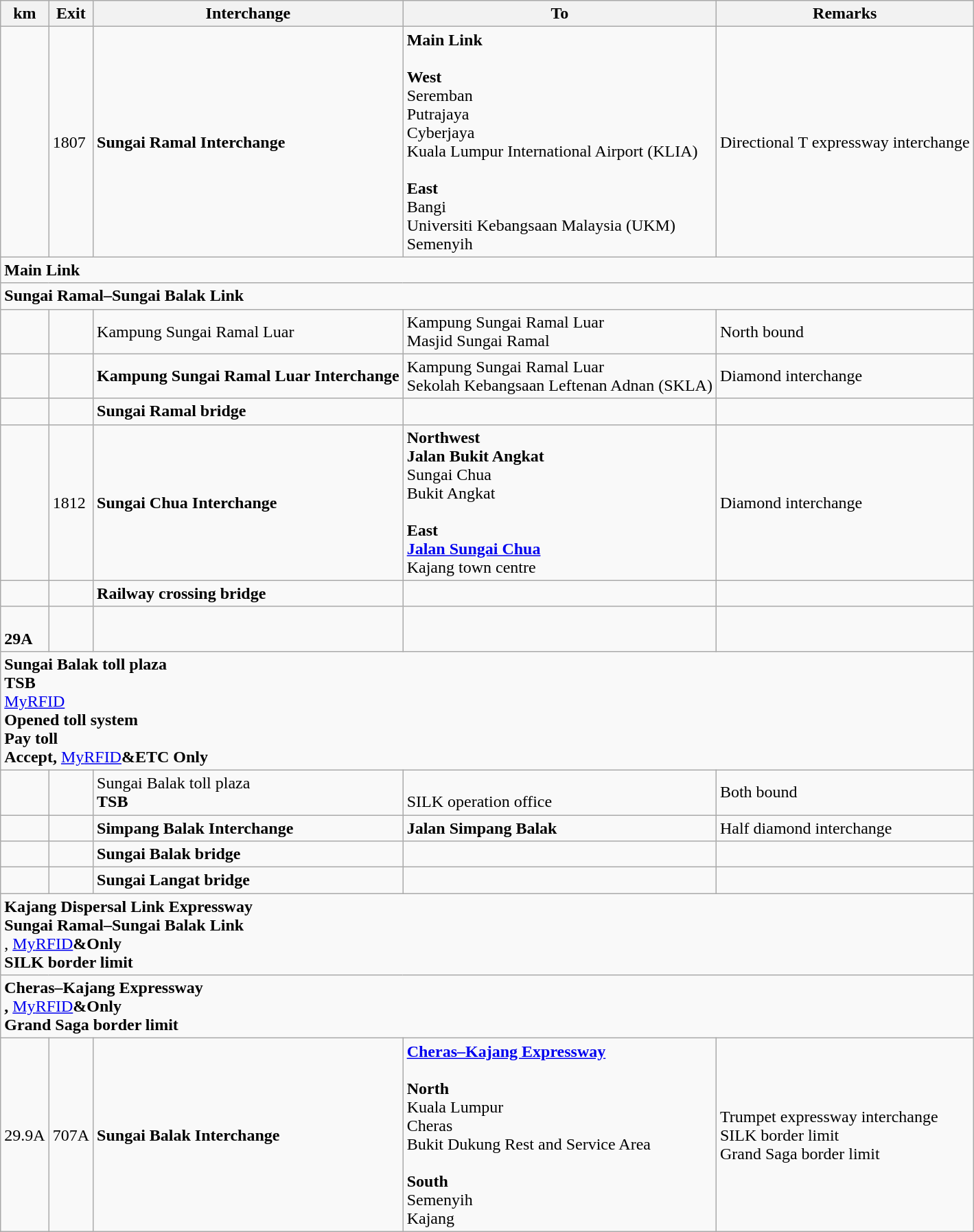<table class="wikitable">
<tr>
<th>km</th>
<th>Exit</th>
<th>Interchange</th>
<th>To</th>
<th>Remarks</th>
</tr>
<tr>
<td></td>
<td>1807</td>
<td><strong>Sungai Ramal Interchange</strong></td>
<td> <strong>Main Link</strong><br><br><strong>West</strong><br>  Seremban<br> Putrajaya<br> Cyberjaya<br>  Kuala Lumpur International Airport (KLIA) <br><br><strong>East</strong><br> Bangi<br> Universiti Kebangsaan Malaysia (UKM) <br> Semenyih</td>
<td>Directional T expressway interchange</td>
</tr>
<tr>
<td style="width:600px" colspan="6" style="text-align:center; background:green;"><strong><span> Main Link</span></strong></td>
</tr>
<tr>
<td style="width:600px" colspan="6" style="text-align:center; background:green;"><strong><span> Sungai Ramal–Sungai Balak Link</span></strong></td>
</tr>
<tr>
<td></td>
<td></td>
<td>Kampung Sungai Ramal Luar</td>
<td>Kampung Sungai Ramal Luar<br>Masjid Sungai Ramal</td>
<td>North bound</td>
</tr>
<tr>
<td></td>
<td></td>
<td><strong>Kampung Sungai Ramal Luar Interchange</strong></td>
<td>Kampung Sungai Ramal Luar<br>Sekolah Kebangsaan Leftenan Adnan (SKLA)</td>
<td>Diamond interchange</td>
</tr>
<tr>
<td></td>
<td></td>
<td><strong>Sungai Ramal bridge</strong></td>
<td></td>
<td></td>
</tr>
<tr>
<td></td>
<td>1812</td>
<td><strong>Sungai Chua Interchange</strong></td>
<td><strong>Northwest</strong><br><strong>Jalan Bukit Angkat</strong><br>Sungai Chua<br>Bukit Angkat<br><br><strong>East</strong><br> <strong><a href='#'>Jalan Sungai Chua</a></strong><br>Kajang town centre</td>
<td>Diamond interchange</td>
</tr>
<tr>
<td></td>
<td></td>
<td><strong>Railway crossing bridge</strong></td>
<td></td>
<td></td>
</tr>
<tr>
<td><br><strong>29A</strong></td>
<td></td>
<td></td>
<td></td>
<td></td>
</tr>
<tr>
<td style="width:600px" colspan="6" style="text-align:center; background:green;"><strong><span>Sungai Balak toll plaza<br>TSB<br></span></strong><a href='#'><span>My</span><span>RFID</span></a> <strong><span>    <br>Opened toll system<br>Pay toll<br>Accept,</span></strong> <a href='#'><span>My</span><span>RFID</span></a><strong><span>&ETC Only</span></strong></td>
</tr>
<tr>
<td></td>
<td></td>
<td> Sungai Balak toll plaza<br><strong>TSB</strong></td>
<td><br> SILK operation office</td>
<td>Both bound</td>
</tr>
<tr>
<td></td>
<td></td>
<td><strong>Simpang Balak Interchange</strong></td>
<td><strong>Jalan Simpang Balak</strong></td>
<td>Half diamond interchange</td>
</tr>
<tr>
<td></td>
<td></td>
<td><strong>Sungai Balak bridge</strong></td>
<td></td>
<td></td>
</tr>
<tr>
<td></td>
<td></td>
<td><strong>Sungai Langat bridge</strong></td>
<td></td>
<td></td>
</tr>
<tr>
<td style="width:600px" colspan="6" style="text-align:center; background:green;"><strong><span> Kajang Dispersal Link Expressway<br>Sungai Ramal–Sungai Balak Link<br></span></strong>, <a href='#'><span>My</span><span>RFID</span></a><strong><span>&Only<br>SILK border limit</span></strong></td>
</tr>
<tr>
<td style="width:600px" colspan="6" style="text-align:center; background:green;"><strong><span> Cheras–Kajang Expressway<br>,</span></strong> <a href='#'><span>My</span><span>RFID</span></a><strong><span>&Only<br>Grand Saga border limit</span></strong></td>
</tr>
<tr>
<td>29.9A</td>
<td>707A</td>
<td><strong>Sungai Balak Interchange</strong></td>
<td> <strong><a href='#'>Cheras–Kajang Expressway</a></strong><br><br><strong>North</strong><br>  Kuala Lumpur<br>  Cheras<br> Bukit Dukung Rest and Service Area<br><br><strong>South</strong><br> Semenyih<br> Kajang</td>
<td>Trumpet expressway interchange<br>SILK border limit<br>Grand Saga border limit</td>
</tr>
</table>
